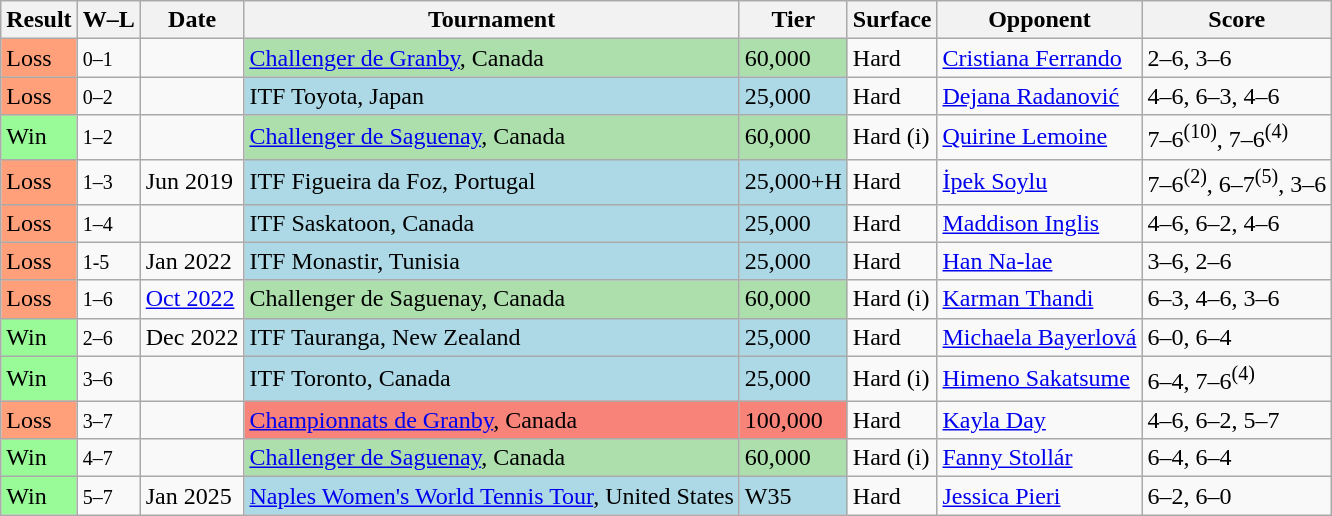<table class="sortable wikitable">
<tr>
<th>Result</th>
<th class="unsortable">W–L</th>
<th>Date</th>
<th>Tournament</th>
<th>Tier</th>
<th>Surface</th>
<th>Opponent</th>
<th class="unsortable">Score</th>
</tr>
<tr>
<td style="background:#ffa07a;">Loss</td>
<td><small>0–1</small></td>
<td><a href='#'></a></td>
<td style="background:#addfad;"><a href='#'>Challenger de Granby</a>, Canada</td>
<td style="background:#addfad;">60,000</td>
<td>Hard</td>
<td> <a href='#'>Cristiana Ferrando</a></td>
<td>2–6, 3–6</td>
</tr>
<tr>
<td style="background:#ffa07a;">Loss</td>
<td><small>0–2</small></td>
<td></td>
<td style="background:lightblue;">ITF Toyota, Japan</td>
<td style="background:lightblue;">25,000</td>
<td>Hard</td>
<td> <a href='#'>Dejana Radanović</a></td>
<td>4–6, 6–3, 4–6</td>
</tr>
<tr>
<td bgcolor=98FB98>Win</td>
<td><small>1–2</small></td>
<td><a href='#'></a></td>
<td style="background:#addfad;"><a href='#'>Challenger de Saguenay</a>, Canada</td>
<td style="background:#addfad;">60,000</td>
<td>Hard (i)</td>
<td> <a href='#'>Quirine Lemoine</a></td>
<td>7–6<sup>(10)</sup>, 7–6<sup>(4)</sup></td>
</tr>
<tr>
<td style="background:#ffa07a;">Loss</td>
<td><small>1–3</small></td>
<td>Jun 2019</td>
<td style="background:lightblue;">ITF Figueira da Foz, Portugal</td>
<td style="background:lightblue;">25,000+H</td>
<td>Hard</td>
<td> <a href='#'>İpek Soylu</a></td>
<td>7–6<sup>(2)</sup>, 6–7<sup>(5)</sup>, 3–6</td>
</tr>
<tr>
<td style="background:#ffa07a;">Loss</td>
<td><small>1–4</small></td>
<td></td>
<td style="background:lightblue;">ITF Saskatoon, Canada</td>
<td style="background:lightblue;">25,000</td>
<td>Hard</td>
<td> <a href='#'>Maddison Inglis</a></td>
<td>4–6, 6–2, 4–6</td>
</tr>
<tr>
<td style="background:#ffa07a;">Loss</td>
<td><small>1-5</small></td>
<td>Jan 2022</td>
<td style="background:lightblue;">ITF Monastir, Tunisia</td>
<td style="background:lightblue;">25,000</td>
<td>Hard</td>
<td> <a href='#'>Han Na-lae</a></td>
<td>3–6, 2–6</td>
</tr>
<tr>
<td bgcolor=FFA07A>Loss</td>
<td><small>1–6</small></td>
<td><a href='#'>Oct 2022</a></td>
<td style="background:#addfad;">Challenger de Saguenay, Canada</td>
<td style="background:#addfad;">60,000</td>
<td>Hard (i)</td>
<td> <a href='#'>Karman Thandi</a></td>
<td>6–3, 4–6, 3–6</td>
</tr>
<tr>
<td bgcolor=98FB98>Win</td>
<td><small>2–6</small></td>
<td>Dec 2022</td>
<td style="background:lightblue;">ITF Tauranga, New Zealand</td>
<td style="background:lightblue;">25,000</td>
<td>Hard</td>
<td> <a href='#'>Michaela Bayerlová</a></td>
<td>6–0, 6–4</td>
</tr>
<tr>
<td bgcolor=98FB98>Win</td>
<td><small>3–6</small></td>
<td></td>
<td style="background:lightblue;">ITF Toronto, Canada</td>
<td style="background:lightblue;">25,000</td>
<td>Hard (i)</td>
<td> <a href='#'>Himeno Sakatsume</a></td>
<td>6–4, 7–6<sup>(4)</sup></td>
</tr>
<tr>
<td bgcolor=FFA07A>Loss</td>
<td><small>3–7</small></td>
<td></td>
<td bgcolor=f88379><a href='#'>Championnats de Granby</a>, Canada</td>
<td bgcolor=f88379>100,000</td>
<td>Hard</td>
<td> <a href='#'>Kayla Day</a></td>
<td>4–6, 6–2, 5–7</td>
</tr>
<tr>
<td bgcolor=98FB98>Win</td>
<td><small>4–7</small></td>
<td><a href='#'></a></td>
<td style="background:#addfad;"><a href='#'>Challenger de Saguenay</a>, Canada</td>
<td style="background:#addfad;">60,000</td>
<td>Hard (i)</td>
<td> <a href='#'>Fanny Stollár</a></td>
<td>6–4, 6–4</td>
</tr>
<tr>
<td bgcolor=98FB98>Win</td>
<td><small>5–7</small></td>
<td>Jan 2025</td>
<td style="background:lightblue;"><a href='#'>Naples Women's World Tennis Tour</a>, United States</td>
<td style="background:lightblue;">W35</td>
<td>Hard</td>
<td> <a href='#'>Jessica Pieri</a></td>
<td>6–2, 6–0</td>
</tr>
</table>
